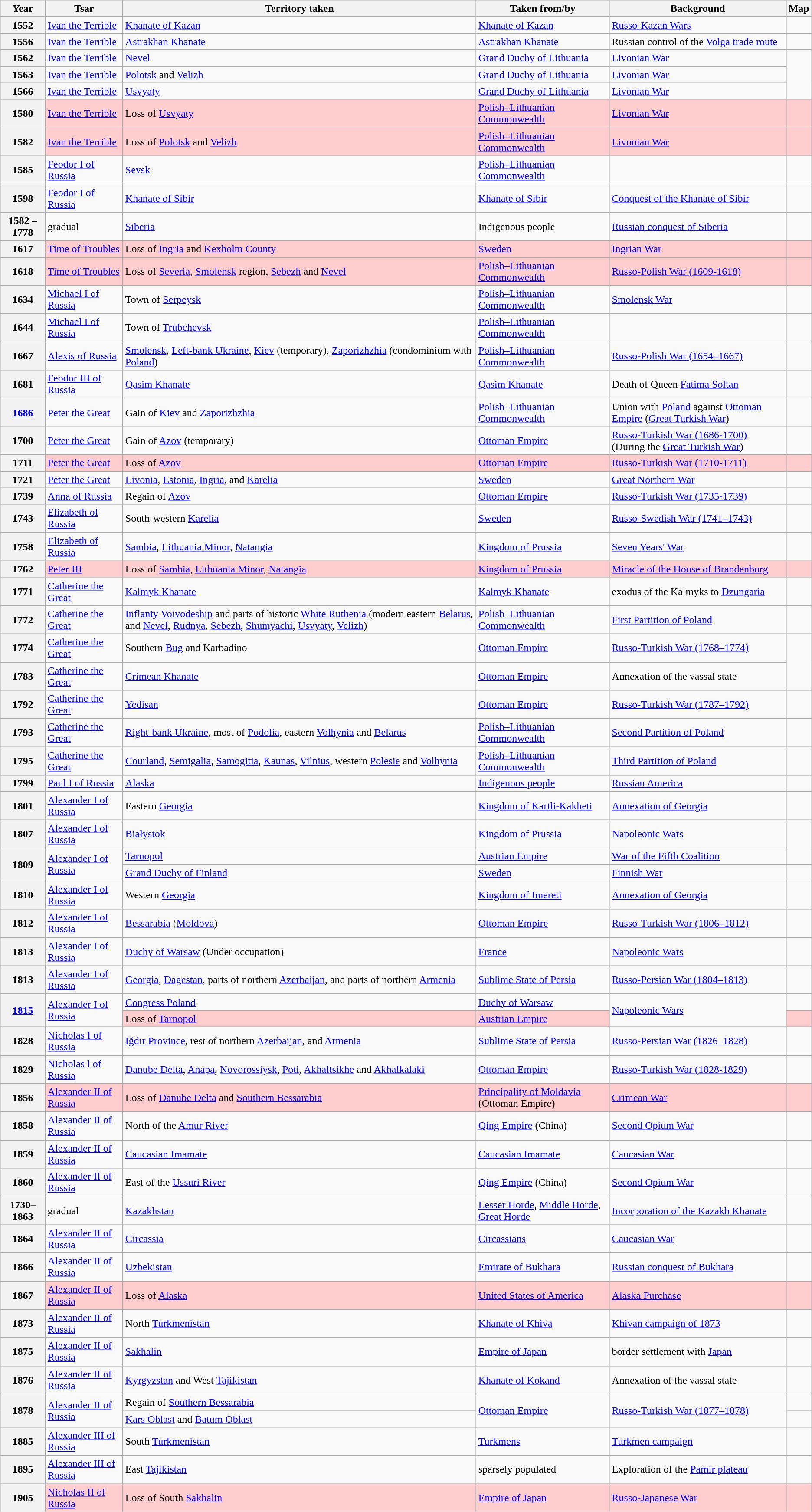<table class="wikitable plainrowheaders">
<tr>
<th scope="col">Year</th>
<th scope="col">Tsar</th>
<th scope="col">Territory taken</th>
<th scope="col">Taken from/by</th>
<th scope="col">Background</th>
<th scope="col">Map</th>
</tr>
<tr>
<th scope=row>1552</th>
<td><a href='#'>Ivan the Terrible</a></td>
<td><a href='#'>Khanate of Kazan</a></td>
<td><a href='#'>Khanate of Kazan</a></td>
<td><a href='#'>Russo-Kazan Wars</a></td>
<td align="center"></td>
</tr>
<tr>
<th scope=row>1556</th>
<td><a href='#'>Ivan the Terrible</a></td>
<td><a href='#'>Astrakhan Khanate</a></td>
<td><a href='#'>Astrakhan Khanate</a></td>
<td>Russian control of the <a href='#'>Volga trade route</a></td>
<td align="center"></td>
</tr>
<tr>
<th scope=row>1562</th>
<td><a href='#'>Ivan the Terrible</a></td>
<td><a href='#'>Nevel</a></td>
<td><a href='#'>Grand Duchy of Lithuania</a></td>
<td><a href='#'>Livonian War</a></td>
<td rowspan=3></td>
</tr>
<tr>
<th scope=row>1563</th>
<td><a href='#'>Ivan the Terrible</a></td>
<td><a href='#'>Polotsk</a> and <a href='#'>Velizh</a></td>
<td><a href='#'>Grand Duchy of Lithuania</a></td>
<td><a href='#'>Livonian War</a></td>
</tr>
<tr>
<th scope=row>1566</th>
<td><a href='#'>Ivan the Terrible</a></td>
<td><a href='#'>Usvyaty</a></td>
<td><a href='#'>Grand Duchy of Lithuania</a></td>
<td><a href='#'>Livonian War</a></td>
</tr>
<tr bgcolor=#FFCDCD>
<th scope=row>1580</th>
<td><a href='#'>Ivan the Terrible</a></td>
<td>Loss of <a href='#'>Usvyaty</a></td>
<td><a href='#'>Polish–Lithuanian Commonwealth</a></td>
<td><a href='#'>Livonian War</a></td>
<td></td>
</tr>
<tr bgcolor=#FFCDCD>
<th scope=row>1582</th>
<td><a href='#'>Ivan the Terrible</a></td>
<td>Loss of <a href='#'>Polotsk</a> and <a href='#'>Velizh</a></td>
<td><a href='#'>Polish–Lithuanian Commonwealth</a></td>
<td><a href='#'>Livonian War</a></td>
<td></td>
</tr>
<tr>
<th scope=row>1585</th>
<td><a href='#'>Feodor I of Russia</a></td>
<td><a href='#'>Sevsk</a></td>
<td><a href='#'>Polish–Lithuanian Commonwealth</a></td>
<td></td>
<td></td>
</tr>
<tr>
<th scope=row>1598</th>
<td><a href='#'>Feodor I of Russia</a></td>
<td><a href='#'>Khanate of Sibir</a></td>
<td><a href='#'>Khanate of Sibir</a></td>
<td><a href='#'>Conquest of the Khanate of Sibir</a></td>
<td align="center"></td>
</tr>
<tr>
<th scope=row>1582 – 1778</th>
<td>gradual</td>
<td><a href='#'>Siberia</a></td>
<td>Indigenous people</td>
<td><a href='#'>Russian conquest of Siberia</a></td>
<td align="center"></td>
</tr>
<tr bgcolor=#FFCDCD>
<th scope=row>1617</th>
<td><a href='#'>Time of Troubles</a></td>
<td>Loss of <a href='#'>Ingria</a> and <a href='#'>Kexholm County</a></td>
<td><a href='#'>Sweden</a></td>
<td><a href='#'>Ingrian War</a></td>
<td></td>
</tr>
<tr bgcolor="#FFCDCD">
<th scope="row">1618</th>
<td><a href='#'>Time of Troubles</a></td>
<td>Loss of <a href='#'>Severia</a>, <a href='#'>Smolensk</a> region, <a href='#'>Sebezh</a> and <a href='#'>Nevel</a></td>
<td><a href='#'>Polish–Lithuanian Commonwealth</a></td>
<td><a href='#'>Russo-Polish War (1609-1618)</a></td>
<td></td>
</tr>
<tr>
<th scope=row>1634</th>
<td><a href='#'>Michael I of Russia</a></td>
<td>Town of <a href='#'>Serpeysk</a></td>
<td><a href='#'>Polish–Lithuanian Commonwealth</a></td>
<td><a href='#'>Smolensk War</a></td>
<td></td>
</tr>
<tr>
<th scope=row>1644</th>
<td><a href='#'>Michael I of Russia</a></td>
<td>Town of <a href='#'>Trubchevsk</a></td>
<td><a href='#'>Polish–Lithuanian Commonwealth</a></td>
<td></td>
<td></td>
</tr>
<tr>
<th scope=row>1667</th>
<td><a href='#'>Alexis of Russia</a></td>
<td><a href='#'>Smolensk</a>, <a href='#'>Left-bank Ukraine</a>, <a href='#'>Kiev</a> (temporary), <a href='#'>Zaporizhzhia</a> (condominium with <a href='#'>Poland</a>)</td>
<td><a href='#'>Polish–Lithuanian Commonwealth</a></td>
<td><a href='#'>Russo-Polish War (1654–1667)</a></td>
<td align="center"></td>
</tr>
<tr>
<th scope=row>1681</th>
<td><a href='#'>Feodor III of Russia</a></td>
<td><a href='#'>Qasim Khanate</a></td>
<td><a href='#'>Qasim Khanate</a></td>
<td>Death of Queen <a href='#'>Fatima Soltan</a></td>
<td align="center"></td>
</tr>
<tr>
<th scope=row><a href='#'>1686</a></th>
<td><a href='#'>Peter the Great</a></td>
<td>Gain of <a href='#'>Kiev</a> and <a href='#'>Zaporizhzhia</a></td>
<td><a href='#'>Polish–Lithuanian Commonwealth</a></td>
<td>Union with <a href='#'>Poland</a> against <a href='#'>Ottoman Empire</a> (<a href='#'>Great Turkish War</a>)</td>
<td align="center"></td>
</tr>
<tr>
<th scope=row>1700</th>
<td><a href='#'>Peter the Great</a></td>
<td>Gain of <a href='#'>Azov</a> (temporary)</td>
<td><a href='#'>Ottoman Empire</a></td>
<td><a href='#'>Russo-Turkish War (1686-1700)</a><br>(During the <a href='#'>Great Turkish War</a>)</td>
<td></td>
</tr>
<tr bgcolor=#FFCDCD>
<th scope=row>1711</th>
<td><a href='#'>Peter the Great</a></td>
<td>Loss of <a href='#'>Azov</a></td>
<td><a href='#'>Ottoman Empire</a></td>
<td><a href='#'>Russo-Turkish War (1710-1711)</a></td>
<td></td>
</tr>
<tr>
<th scope=row>1721</th>
<td><a href='#'>Peter the Great</a></td>
<td><a href='#'>Livonia</a>, <a href='#'>Estonia</a>, <a href='#'>Ingria</a>, and <a href='#'>Karelia</a></td>
<td><a href='#'>Sweden</a></td>
<td><a href='#'>Great Northern War</a></td>
<td align="center"></td>
</tr>
<tr>
<th scope=row>1739</th>
<td><a href='#'>Anna of Russia</a></td>
<td>Regain of <a href='#'>Azov</a></td>
<td><a href='#'>Ottoman Empire</a></td>
<td><a href='#'>Russo-Turkish War (1735-1739)</a></td>
<td></td>
</tr>
<tr>
<th scope=row>1743</th>
<td><a href='#'>Elizabeth of Russia</a></td>
<td>South-western <a href='#'>Karelia</a></td>
<td><a href='#'>Sweden</a></td>
<td><a href='#'>Russo-Swedish War (1741–1743)</a></td>
<td align="center"></td>
</tr>
<tr>
<th scope=row>1758</th>
<td><a href='#'>Elizabeth of Russia</a></td>
<td><a href='#'>Sambia</a>, <a href='#'>Lithuania Minor</a>, <a href='#'>Natangia</a></td>
<td><a href='#'>Kingdom of Prussia</a></td>
<td><a href='#'>Seven Years' War</a></td>
<td></td>
</tr>
<tr bgcolor=FFCDCD>
<th scope=row>1762</th>
<td><a href='#'>Peter III</a></td>
<td>Loss of <a href='#'>Sambia</a>, <a href='#'>Lithuania Minor</a>, <a href='#'>Natangia</a></td>
<td><a href='#'>Kingdom of Prussia</a></td>
<td><a href='#'>Miracle of the House of Brandenburg</a></td>
<td></td>
</tr>
<tr>
<th scope=row>1771</th>
<td><a href='#'>Catherine the Great</a></td>
<td><a href='#'>Kalmyk Khanate</a></td>
<td><a href='#'>Kalmyk Khanate</a></td>
<td>exodus of the Kalmyks to <a href='#'>Dzungaria</a></td>
<td align="center"></td>
</tr>
<tr>
<th scope=row>1772</th>
<td><a href='#'>Catherine the Great</a></td>
<td><a href='#'>Inflanty Voivodeship</a> and parts of historic <a href='#'>White Ruthenia</a> (modern eastern <a href='#'>Belarus</a>, and <a href='#'>Nevel</a>, <a href='#'>Rudnya</a>, <a href='#'>Sebezh</a>, <a href='#'>Shumyachi</a>, <a href='#'>Usvyaty</a>, <a href='#'>Velizh</a>)</td>
<td><a href='#'>Polish–Lithuanian Commonwealth</a></td>
<td><a href='#'>First Partition of Poland</a></td>
<td align="center"></td>
</tr>
<tr>
<th scope=row>1774</th>
<td><a href='#'>Catherine the Great</a></td>
<td>Southern <a href='#'>Bug</a> and Karbadino</td>
<td><a href='#'>Ottoman Empire</a></td>
<td><a href='#'>Russo-Turkish War (1768–1774)</a></td>
<td rowspan=2 align="center"></td>
</tr>
<tr>
<th scope=row>1783</th>
<td><a href='#'>Catherine the Great</a></td>
<td><a href='#'>Crimean Khanate</a></td>
<td><a href='#'>Ottoman Empire</a></td>
<td>Annexation of the vassal state</td>
</tr>
<tr>
<th scope=row>1792</th>
<td><a href='#'>Catherine the Great</a></td>
<td><a href='#'>Yedisan</a></td>
<td><a href='#'>Ottoman Empire</a></td>
<td><a href='#'>Russo-Turkish War (1787–1792)</a></td>
<td align="center"></td>
</tr>
<tr>
<th scope=row>1793</th>
<td><a href='#'>Catherine the Great</a></td>
<td><a href='#'>Right-bank Ukraine</a>, most of <a href='#'>Podolia</a>, eastern <a href='#'>Volhynia</a> and <a href='#'>Belarus</a></td>
<td><a href='#'>Polish–Lithuanian Commonwealth</a></td>
<td><a href='#'>Second Partition of Poland</a></td>
<td align="center"></td>
</tr>
<tr>
<th scope=row>1795</th>
<td><a href='#'>Catherine the Great</a></td>
<td><a href='#'>Courland</a>, <a href='#'>Semigalia</a>, <a href='#'>Samogitia</a>, <a href='#'>Kaunas</a>, <a href='#'>Vilnius</a>, western <a href='#'>Polesie</a> and <a href='#'>Volhynia</a></td>
<td><a href='#'>Polish–Lithuanian Commonwealth</a></td>
<td><a href='#'>Third Partition of Poland</a></td>
<td align="center"></td>
</tr>
<tr>
<th scope=row>1799</th>
<td><a href='#'>Paul I of Russia</a></td>
<td><a href='#'>Alaska</a></td>
<td><a href='#'>Indigenous people</a></td>
<td><a href='#'>Russian America</a></td>
<td align="center"></td>
</tr>
<tr>
<th scope=row>1801</th>
<td><a href='#'>Alexander I of Russia</a></td>
<td>Eastern <a href='#'>Georgia</a></td>
<td><a href='#'>Kingdom of Kartli-Kakheti</a></td>
<td><a href='#'>Annexation of Georgia</a></td>
<td align="center"></td>
</tr>
<tr>
<th scope=row>1807</th>
<td><a href='#'>Alexander I of Russia</a></td>
<td><a href='#'>Białystok</a></td>
<td><a href='#'>Kingdom of Prussia</a></td>
<td><a href='#'>Napoleonic Wars</a></td>
<td rowspan=2></td>
</tr>
<tr>
<th rowspan=2>1809</th>
<td rowspan=2><a href='#'>Alexander I of Russia</a></td>
<td><a href='#'>Tarnopol</a></td>
<td><a href='#'>Austrian Empire</a></td>
<td><a href='#'>War of the Fifth Coalition</a></td>
</tr>
<tr>
<td><a href='#'>Grand Duchy of Finland</a></td>
<td><a href='#'>Sweden</a></td>
<td><a href='#'>Finnish War</a></td>
<td align="center"></td>
</tr>
<tr>
<th scope=row>1810</th>
<td><a href='#'>Alexander I of Russia</a></td>
<td>Western <a href='#'>Georgia</a></td>
<td><a href='#'>Kingdom of Imereti</a></td>
<td><a href='#'>Annexation of Georgia</a></td>
<td align="center"></td>
</tr>
<tr>
<th scope=row>1812</th>
<td><a href='#'>Alexander I of Russia</a></td>
<td><a href='#'>Bessarabia</a> (<a href='#'>Moldova</a>)</td>
<td><a href='#'>Ottoman Empire</a></td>
<td><a href='#'>Russo-Turkish War (1806–1812)</a></td>
<td align="center"></td>
</tr>
<tr>
<th scope=row>1813</th>
<td><a href='#'>Alexander I of Russia</a></td>
<td><a href='#'>Duchy of Warsaw</a> (Under occupation)</td>
<td><a href='#'>France</a></td>
<td><a href='#'>Napoleonic Wars</a></td>
<td align="center"></td>
</tr>
<tr>
<th scope=row>1813</th>
<td><a href='#'>Alexander I of Russia</a></td>
<td><a href='#'>Georgia</a>, <a href='#'>Dagestan</a>, parts of northern <a href='#'>Azerbaijan</a>, and parts of northern <a href='#'>Armenia</a></td>
<td><a href='#'>Sublime State of Persia</a></td>
<td><a href='#'>Russo-Persian War (1804–1813)</a></td>
<td align="center"></td>
</tr>
<tr>
<th rowspan=2><a href='#'>1815</a></th>
<td rowspan=2><a href='#'>Alexander I of Russia</a></td>
<td><a href='#'>Congress Poland</a></td>
<td><a href='#'>Duchy of Warsaw</a></td>
<td rowspan=2><a href='#'>Napoleonic Wars</a></td>
<td></td>
</tr>
<tr bgcolor=FFCDCD>
<td>Loss of <a href='#'>Tarnopol</a></td>
<td><a href='#'>Austrian Empire</a></td>
<td></td>
</tr>
<tr>
<th scope=row>1828</th>
<td><a href='#'>Nicholas I of Russia</a></td>
<td><a href='#'>Iğdır Province</a>, rest of northern <a href='#'>Azerbaijan</a>, and <a href='#'>Armenia</a></td>
<td><a href='#'>Sublime State of Persia</a></td>
<td><a href='#'>Russo-Persian War (1826–1828)</a></td>
<td align="center"></td>
</tr>
<tr>
<th scope=row>1829</th>
<td><a href='#'>Nicholas l of Russia</a></td>
<td><a href='#'>Danube Delta</a>, <a href='#'>Anapa</a>, <a href='#'>Novorossiysk</a>, <a href='#'>Poti</a>, <a href='#'>Akhaltsikhe</a> and <a href='#'>Akhalkalaki</a></td>
<td><a href='#'>Ottoman Empire</a></td>
<td><a href='#'>Russo-Turkish War (1828-1829)</a></td>
<td></td>
</tr>
<tr bgcolor=FFCDCD>
<th scope=row>1856</th>
<td><a href='#'>Alexander II of Russia</a></td>
<td>Loss of <a href='#'>Danube Delta</a> and <a href='#'>Southern Bessarabia</a></td>
<td><a href='#'>Principality of Moldavia</a> (Ottoman Empire)</td>
<td><a href='#'>Crimean War</a></td>
<td></td>
</tr>
<tr>
<th scope=row>1858</th>
<td><a href='#'>Alexander II of Russia</a></td>
<td>North of the <a href='#'>Amur River</a></td>
<td><a href='#'>Qing Empire</a> (China)</td>
<td><a href='#'>Second Opium War</a></td>
<td align="center"></td>
</tr>
<tr>
<th scope=row>1859</th>
<td><a href='#'>Alexander II of Russia</a></td>
<td><a href='#'>Caucasian Imamate</a></td>
<td><a href='#'>Caucasian Imamate</a></td>
<td><a href='#'>Caucasian War</a></td>
<td></td>
</tr>
<tr>
<th scope=row>1860</th>
<td><a href='#'>Alexander II of Russia</a></td>
<td>East of the <a href='#'>Ussuri River</a></td>
<td><a href='#'>Qing Empire</a> (China)</td>
<td><a href='#'>Second Opium War</a></td>
<td align="center"></td>
</tr>
<tr>
<th scope=row>1730–1863</th>
<td>gradual</td>
<td><a href='#'>Kazakhstan</a></td>
<td><a href='#'>Lesser Horde</a>, <a href='#'>Middle Horde</a>, <a href='#'>Great Horde</a></td>
<td><a href='#'>Incorporation of the Kazakh Khanate</a></td>
<td align="center"></td>
</tr>
<tr>
<th scope=row>1864</th>
<td><a href='#'>Alexander II of Russia</a></td>
<td><a href='#'>Circassia</a></td>
<td><a href='#'>Circassians</a></td>
<td><a href='#'>Caucasian War</a></td>
<td></td>
</tr>
<tr>
<th scope=row>1866</th>
<td><a href='#'>Alexander II of Russia</a></td>
<td><a href='#'>Uzbekistan</a></td>
<td><a href='#'>Emirate of Bukhara</a></td>
<td><a href='#'>Russian conquest of Bukhara</a></td>
<td align="center"></td>
</tr>
<tr bgcolor=#FFCDCD>
<th scope=row>1867</th>
<td><a href='#'>Alexander II of Russia</a></td>
<td>Loss of <a href='#'>Alaska</a></td>
<td><a href='#'>United States of America</a></td>
<td><a href='#'>Alaska Purchase</a></td>
<td align="center"></td>
</tr>
<tr>
<th scope=row>1873</th>
<td><a href='#'>Alexander II of Russia</a></td>
<td>North <a href='#'>Turkmenistan</a></td>
<td><a href='#'>Khanate of Khiva</a></td>
<td><a href='#'>Khivan campaign of 1873</a></td>
<td align="center"></td>
</tr>
<tr>
<th scope=row>1875</th>
<td><a href='#'>Alexander II of Russia</a></td>
<td><a href='#'>Sakhalin</a></td>
<td><a href='#'>Empire of Japan</a></td>
<td>border settlement with <a href='#'>Japan</a></td>
<td align="center"></td>
</tr>
<tr>
<th scope=row>1876</th>
<td><a href='#'>Alexander II of Russia</a></td>
<td><a href='#'>Kyrgyzstan</a> and West <a href='#'>Tajikistan</a></td>
<td><a href='#'>Khanate of Kokand</a></td>
<td>Annexation of the vassal state</td>
<td align="center"></td>
</tr>
<tr>
<th rowspan="2">1878</th>
<td rowspan="2"><a href='#'>Alexander II of Russia</a></td>
<td>Regain of <a href='#'>Southern Bessarabia</a></td>
<td rowspan="2"><a href='#'>Ottoman Empire</a></td>
<td rowspan="2"><a href='#'>Russo-Turkish War (1877–1878)</a></td>
<td></td>
</tr>
<tr>
<td><a href='#'>Kars Oblast</a> and <a href='#'>Batum Oblast</a></td>
<td align="center"></td>
</tr>
<tr>
<th scope=row>1885</th>
<td><a href='#'>Alexander III of Russia</a></td>
<td>South <a href='#'>Turkmenistan</a></td>
<td><a href='#'>Turkmens</a></td>
<td><a href='#'>Turkmen campaign</a></td>
<td align="center"></td>
</tr>
<tr>
<th scope=row>1895</th>
<td><a href='#'>Alexander III of Russia</a></td>
<td>East <a href='#'>Tajikistan</a></td>
<td>sparsely populated</td>
<td>Exploration of the <a href='#'>Pamir plateau</a></td>
<td align="center"></td>
</tr>
<tr bgcolor=#FFCDCD>
<th scope=row>1905</th>
<td><a href='#'>Nicholas II of Russia</a></td>
<td>Loss of South <a href='#'>Sakhalin</a></td>
<td><a href='#'>Empire of Japan</a></td>
<td><a href='#'>Russo-Japanese War</a></td>
<td align="center"></td>
</tr>
</table>
